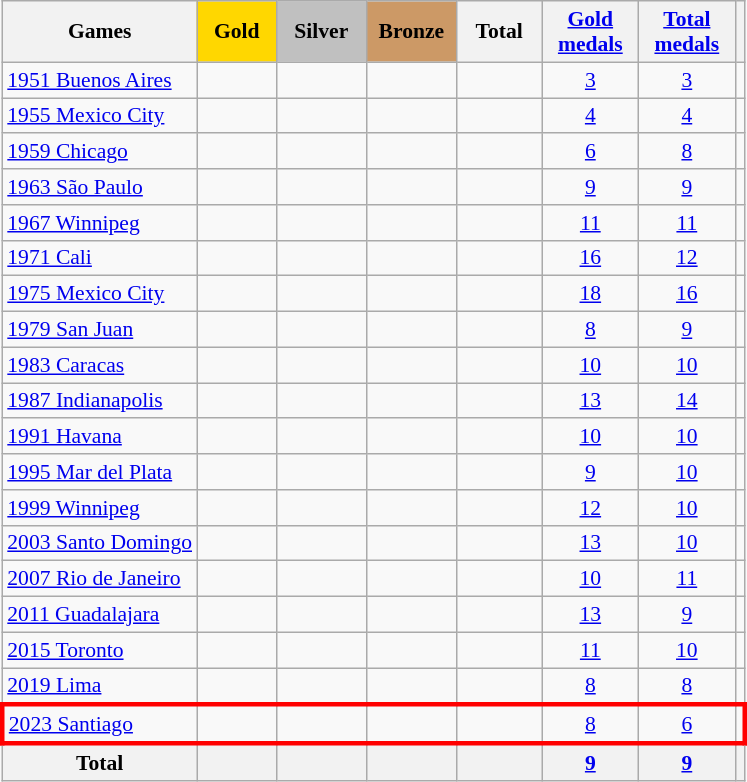<table class="wikitable sortable" style="text-align:center; font-size:90%;">
<tr>
<th>Games</th>
<td style="background:gold; width:3.2em; font-weight:bold;">Gold</td>
<td style="background:silver; width:3.7em; font-weight:bold;">Silver</td>
<td style="background:#c96; width:3.7em; font-weight:bold;">Bronze</td>
<th style="width:3.5em; font-weight:bold;">Total</th>
<th style="width:4em; font-weight:bold;"><a href='#'>Gold medals</a></th>
<th style="width:4em; font-weight:bold;"><a href='#'>Total medals</a></th>
<th></th>
</tr>
<tr>
<td align="left"> <a href='#'>1951 Buenos Aires</a></td>
<td></td>
<td></td>
<td></td>
<td><strong></strong></td>
<td><a href='#'>3</a></td>
<td><a href='#'>3</a></td>
<td></td>
</tr>
<tr>
<td align="left"> <a href='#'>1955 Mexico City</a></td>
<td></td>
<td></td>
<td></td>
<td><strong></strong></td>
<td><a href='#'>4</a></td>
<td><a href='#'>4</a></td>
<td></td>
</tr>
<tr>
<td align="left"> <a href='#'>1959 Chicago</a></td>
<td></td>
<td></td>
<td></td>
<td><strong></strong></td>
<td><a href='#'>6</a></td>
<td><a href='#'>8</a></td>
<td></td>
</tr>
<tr>
<td align="left"> <a href='#'>1963 São Paulo</a></td>
<td></td>
<td></td>
<td></td>
<td><strong></strong></td>
<td><a href='#'>9</a></td>
<td><a href='#'>9</a></td>
<td></td>
</tr>
<tr>
<td align="left"> <a href='#'>1967 Winnipeg</a></td>
<td></td>
<td></td>
<td></td>
<td><strong></strong></td>
<td><a href='#'>11</a></td>
<td><a href='#'>11</a></td>
<td></td>
</tr>
<tr>
<td align="left"> <a href='#'>1971 Cali</a></td>
<td></td>
<td></td>
<td></td>
<td><strong></strong></td>
<td><a href='#'>16</a></td>
<td><a href='#'>12</a></td>
<td></td>
</tr>
<tr>
<td align="left"> <a href='#'>1975 Mexico City</a></td>
<td></td>
<td></td>
<td></td>
<td><strong></strong></td>
<td><a href='#'>18</a></td>
<td><a href='#'>16</a></td>
<td></td>
</tr>
<tr>
<td align="left"> <a href='#'>1979 San Juan</a></td>
<td></td>
<td></td>
<td></td>
<td><strong></strong></td>
<td><a href='#'>8</a></td>
<td><a href='#'>9</a></td>
<td></td>
</tr>
<tr>
<td align="left"> <a href='#'>1983 Caracas</a></td>
<td></td>
<td></td>
<td></td>
<td><strong></strong></td>
<td><a href='#'>10</a></td>
<td><a href='#'>10</a></td>
<td></td>
</tr>
<tr>
<td align="left"> <a href='#'>1987 Indianapolis</a></td>
<td></td>
<td></td>
<td></td>
<td><strong></strong></td>
<td><a href='#'>13</a></td>
<td><a href='#'>14</a></td>
<td></td>
</tr>
<tr>
<td align="left"> <a href='#'>1991 Havana</a></td>
<td></td>
<td></td>
<td></td>
<td><strong></strong></td>
<td><a href='#'>10</a></td>
<td><a href='#'>10</a></td>
<td></td>
</tr>
<tr>
<td align="left"> <a href='#'>1995 Mar del Plata</a></td>
<td></td>
<td></td>
<td></td>
<td><strong></strong></td>
<td><a href='#'>9</a></td>
<td><a href='#'>10</a></td>
<td></td>
</tr>
<tr>
<td align="left"> <a href='#'>1999 Winnipeg</a></td>
<td></td>
<td></td>
<td></td>
<td><strong></strong></td>
<td><a href='#'>12</a></td>
<td><a href='#'>10</a></td>
<td></td>
</tr>
<tr>
<td align="left"> <a href='#'>2003 Santo Domingo</a></td>
<td></td>
<td></td>
<td></td>
<td><strong></strong></td>
<td><a href='#'>13</a></td>
<td><a href='#'>10</a></td>
<td></td>
</tr>
<tr>
<td align="left"> <a href='#'>2007 Rio de Janeiro</a></td>
<td></td>
<td></td>
<td></td>
<td><strong></strong></td>
<td><a href='#'>10</a></td>
<td><a href='#'>11</a></td>
<td></td>
</tr>
<tr>
<td align="left"> <a href='#'>2011 Guadalajara</a></td>
<td></td>
<td></td>
<td></td>
<td><strong></strong></td>
<td><a href='#'>13</a></td>
<td><a href='#'>9</a></td>
<td></td>
</tr>
<tr>
<td align="left"> <a href='#'>2015 Toronto</a></td>
<td></td>
<td></td>
<td></td>
<td><strong></strong></td>
<td><a href='#'>11</a></td>
<td><a href='#'>10</a></td>
<td></td>
</tr>
<tr>
<td align="left"> <a href='#'>2019 Lima</a></td>
<td></td>
<td></td>
<td></td>
<td><strong></strong></td>
<td><a href='#'>8</a></td>
<td><a href='#'>8</a></td>
</tr>
<tr style="border: 3px solid red">
<td align="left"> <a href='#'>2023 Santiago</a></td>
<td></td>
<td></td>
<td></td>
<td><strong></strong></td>
<td><a href='#'>8</a></td>
<td><a href='#'>6</a></td>
</tr>
<tr>
<th>Total</th>
<th></th>
<th></th>
<th></th>
<th></th>
<th><a href='#'>9</a></th>
<th><a href='#'>9</a></th>
<th></th>
</tr>
</table>
